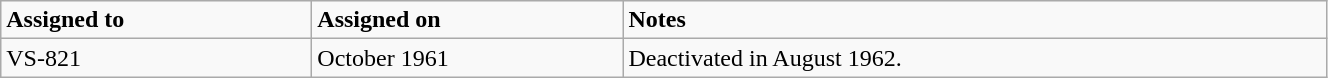<table class="wikitable" style="width: 70%;">
<tr>
<td style="width: 200px;"><strong>Assigned to</strong></td>
<td style="width: 200px;"><strong>Assigned on</strong></td>
<td><strong>Notes</strong></td>
</tr>
<tr>
<td>VS-821</td>
<td>October 1961</td>
<td>Deactivated in August 1962.</td>
</tr>
</table>
